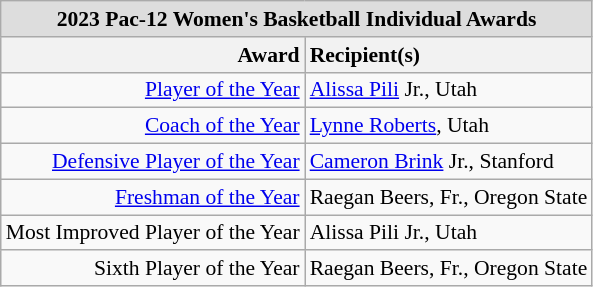<table class="wikitable" style="white-space:nowrap; font-size:90%;">
<tr>
<td colspan="8" style="text-align:center; background:#ddd;"><strong>2023 Pac-12 Women's Basketball Individual Awards</strong></td>
</tr>
<tr>
<th style="text-align:right;">Award</th>
<th style="text-align:left;">Recipient(s)</th>
</tr>
<tr>
<td style="text-align:right;"><a href='#'>Player of the Year</a></td>
<td style="text-align:left;"><a href='#'>Alissa Pili</a> Jr., Utah</td>
</tr>
<tr>
<td style="text-align:right;"><a href='#'>Coach of the Year</a></td>
<td style="text-align:left;"><a href='#'>Lynne Roberts</a>, Utah</td>
</tr>
<tr>
<td style="text-align:right;"><a href='#'>Defensive Player of the Year</a></td>
<td style="text-align:left;"><a href='#'>Cameron Brink</a> Jr., Stanford</td>
</tr>
<tr>
<td style="text-align:right;"><a href='#'>Freshman of the Year</a></td>
<td style="text-align:left;">Raegan Beers, Fr., Oregon State</td>
</tr>
<tr>
<td style="text-align:right;">Most Improved Player of the Year</td>
<td style="text-align:left;">Alissa Pili Jr., Utah</td>
</tr>
<tr>
<td style="text-align:right;">Sixth Player of the Year</td>
<td style="text-align:left;">Raegan Beers, Fr., Oregon State</td>
</tr>
</table>
